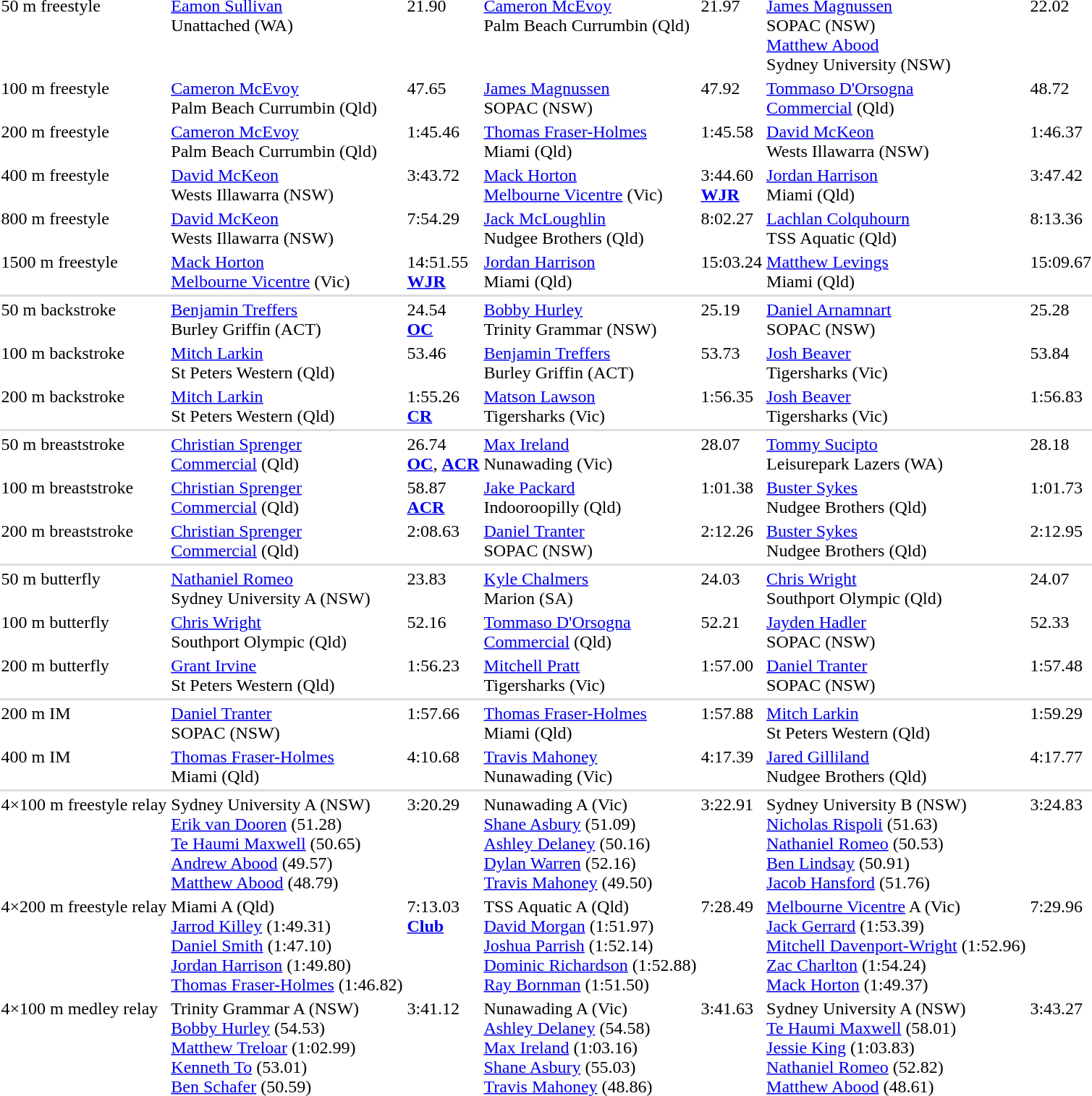<table>
<tr valign="top">
<td>50 m freestyle</td>
<td><a href='#'>Eamon Sullivan</a><br>Unattached (WA)</td>
<td>21.90<br></td>
<td><a href='#'>Cameron McEvoy</a><br>Palm Beach Currumbin (Qld)</td>
<td>21.97<br></td>
<td><a href='#'>James Magnussen</a><br>SOPAC (NSW)<br><a href='#'>Matthew Abood</a><br>Sydney University (NSW)</td>
<td>22.02<br></td>
</tr>
<tr valign="top">
<td>100 m freestyle<br></td>
<td><a href='#'>Cameron McEvoy</a><br>Palm Beach Currumbin (Qld)</td>
<td>47.65<br></td>
<td><a href='#'>James Magnussen</a><br>SOPAC (NSW)</td>
<td>47.92<br></td>
<td><a href='#'>Tommaso D'Orsogna</a><br><a href='#'>Commercial</a> (Qld)</td>
<td>48.72<br></td>
</tr>
<tr valign="top">
<td>200 m freestyle<br></td>
<td><a href='#'>Cameron McEvoy</a><br>Palm Beach Currumbin (Qld)</td>
<td>1:45.46<br></td>
<td><a href='#'>Thomas Fraser-Holmes</a><br>Miami (Qld)</td>
<td>1:45.58<br></td>
<td><a href='#'>David McKeon</a><br>Wests Illawarra (NSW)</td>
<td>1:46.37<br></td>
</tr>
<tr valign="top">
<td>400 m freestyle<br></td>
<td><a href='#'>David McKeon</a><br>Wests Illawarra (NSW)</td>
<td>3:43.72<br></td>
<td><a href='#'>Mack Horton</a><br><a href='#'>Melbourne Vicentre</a> (Vic)</td>
<td>3:44.60 <br><strong><a href='#'>WJR</a></strong></td>
<td><a href='#'>Jordan Harrison</a><br>Miami (Qld)</td>
<td>3:47.42<br></td>
</tr>
<tr valign="top">
<td>800 m freestyle<br></td>
<td><a href='#'>David McKeon</a><br>Wests Illawarra (NSW)</td>
<td>7:54.29<br></td>
<td><a href='#'>Jack McLoughlin</a><br>Nudgee Brothers (Qld)</td>
<td>8:02.27<br></td>
<td><a href='#'>Lachlan Colquhourn</a><br>TSS Aquatic (Qld)</td>
<td>8:13.36<br></td>
</tr>
<tr valign="top">
<td>1500 m freestyle<br></td>
<td><a href='#'>Mack Horton</a><br><a href='#'>Melbourne Vicentre</a> (Vic)</td>
<td>14:51.55<br><strong><a href='#'>WJR</a></strong></td>
<td><a href='#'>Jordan Harrison</a><br>Miami (Qld)</td>
<td>15:03.24<br></td>
<td><a href='#'>Matthew Levings</a><br>Miami (Qld)</td>
<td>15:09.67<br></td>
</tr>
<tr bgcolor=#DDDDDD>
<td colspan=7></td>
</tr>
<tr valign="top">
<td>50 m backstroke<br></td>
<td><a href='#'>Benjamin Treffers</a><br>Burley Griffin (ACT)</td>
<td>24.54<br><strong><a href='#'>OC</a></strong></td>
<td><a href='#'>Bobby Hurley</a><br>Trinity Grammar (NSW)</td>
<td>25.19<br></td>
<td><a href='#'>Daniel Arnamnart</a><br>SOPAC (NSW)</td>
<td>25.28<br></td>
</tr>
<tr valign="top">
<td>100 m backstroke<br></td>
<td><a href='#'>Mitch Larkin</a><br>St Peters Western (Qld)</td>
<td>53.46<br></td>
<td><a href='#'>Benjamin Treffers</a><br>Burley Griffin (ACT)</td>
<td>53.73<br></td>
<td><a href='#'>Josh Beaver</a><br>Tigersharks (Vic)</td>
<td>53.84<br></td>
</tr>
<tr valign="top">
<td>200 m backstroke<br></td>
<td><a href='#'>Mitch Larkin</a><br>St Peters Western (Qld)</td>
<td>1:55.26<br><strong><a href='#'>CR</a></strong></td>
<td><a href='#'>Matson Lawson</a><br>Tigersharks (Vic)</td>
<td>1:56.35<br></td>
<td><a href='#'>Josh Beaver</a><br>Tigersharks (Vic)</td>
<td>1:56.83<br></td>
</tr>
<tr bgcolor=#DDDDDD>
<td colspan=7></td>
</tr>
<tr valign="top">
<td>50 m breaststroke<br></td>
<td><a href='#'>Christian Sprenger</a><br><a href='#'>Commercial</a> (Qld)</td>
<td>26.74<br><strong><a href='#'>OC</a></strong>, <strong><a href='#'>ACR</a></strong></td>
<td><a href='#'>Max Ireland</a><br>Nunawading (Vic)</td>
<td>28.07<br></td>
<td><a href='#'>Tommy Sucipto</a><br>Leisurepark Lazers (WA)</td>
<td>28.18<br></td>
</tr>
<tr valign="top">
<td>100 m breaststroke<br></td>
<td><a href='#'>Christian Sprenger</a><br><a href='#'>Commercial</a> (Qld)</td>
<td>58.87<br><strong><a href='#'>ACR</a></strong></td>
<td><a href='#'>Jake Packard</a><br>Indooroopilly (Qld)</td>
<td>1:01.38<br></td>
<td><a href='#'>Buster Sykes</a><br>Nudgee Brothers (Qld)</td>
<td>1:01.73<br></td>
</tr>
<tr valign="top">
<td>200 m breaststroke<br></td>
<td><a href='#'>Christian Sprenger</a><br><a href='#'>Commercial</a> (Qld)</td>
<td>2:08.63<br></td>
<td><a href='#'>Daniel Tranter</a><br>SOPAC (NSW)</td>
<td>2:12.26<br></td>
<td><a href='#'>Buster Sykes</a><br>Nudgee Brothers (Qld)</td>
<td>2:12.95<br></td>
</tr>
<tr bgcolor=#DDDDDD>
<td colspan=7></td>
</tr>
<tr valign="top">
<td>50 m butterfly<br></td>
<td><a href='#'>Nathaniel Romeo</a><br>Sydney University A (NSW)</td>
<td>23.83<br></td>
<td><a href='#'>Kyle Chalmers</a><br>Marion (SA)</td>
<td>24.03<br></td>
<td><a href='#'>Chris Wright</a><br>Southport Olympic (Qld)</td>
<td>24.07<br></td>
</tr>
<tr valign="top">
<td>100 m butterfly<br></td>
<td><a href='#'>Chris Wright</a><br>Southport Olympic (Qld)</td>
<td>52.16<br></td>
<td><a href='#'>Tommaso D'Orsogna</a><br><a href='#'>Commercial</a> (Qld)</td>
<td>52.21<br></td>
<td><a href='#'>Jayden Hadler</a><br>SOPAC (NSW)</td>
<td>52.33<br></td>
</tr>
<tr valign="top">
<td>200 m butterfly<br></td>
<td><a href='#'>Grant Irvine</a><br>St Peters Western (Qld)</td>
<td>1:56.23<br></td>
<td><a href='#'>Mitchell Pratt</a><br>Tigersharks (Vic)</td>
<td>1:57.00<br></td>
<td><a href='#'>Daniel Tranter</a><br>SOPAC (NSW)</td>
<td>1:57.48<br></td>
</tr>
<tr bgcolor=#DDDDDD>
<td colspan=7></td>
</tr>
<tr valign="top">
<td>200 m IM<br></td>
<td><a href='#'>Daniel Tranter</a><br>SOPAC (NSW)</td>
<td>1:57.66<br></td>
<td><a href='#'>Thomas Fraser-Holmes</a><br>Miami (Qld)</td>
<td>1:57.88<br></td>
<td><a href='#'>Mitch Larkin</a><br>St Peters Western (Qld)</td>
<td>1:59.29<br></td>
</tr>
<tr valign="top">
<td>400 m IM<br></td>
<td><a href='#'>Thomas Fraser-Holmes</a><br>Miami (Qld)</td>
<td>4:10.68<br></td>
<td><a href='#'>Travis Mahoney</a><br>Nunawading (Vic)</td>
<td>4:17.39<br></td>
<td><a href='#'>Jared Gilliland</a><br>Nudgee Brothers (Qld)</td>
<td>4:17.77<br></td>
</tr>
<tr bgcolor=#DDDDDD>
<td colspan=7></td>
</tr>
<tr valign="top">
<td>4×100 m freestyle relay</td>
<td>Sydney University A (NSW)<br><a href='#'>Erik van Dooren</a> (51.28)<br><a href='#'>Te Haumi Maxwell</a> (50.65)<br><a href='#'>Andrew Abood</a> (49.57)<br><a href='#'>Matthew Abood</a> (48.79)</td>
<td>3:20.29<br></td>
<td>Nunawading A (Vic)<br><a href='#'>Shane Asbury</a> (51.09)<br><a href='#'>Ashley Delaney</a> (50.16)<br><a href='#'>Dylan Warren</a> (52.16)<br><a href='#'>Travis Mahoney</a> (49.50)</td>
<td>3:22.91<br></td>
<td>Sydney University B (NSW)<br><a href='#'>Nicholas Rispoli</a> (51.63)<br><a href='#'>Nathaniel Romeo</a> (50.53)<br><a href='#'>Ben Lindsay</a> (50.91)<br><a href='#'>Jacob Hansford</a> (51.76)</td>
<td>3:24.83<br></td>
</tr>
<tr valign="top">
<td>4×200 m freestyle relay</td>
<td>Miami A (Qld)<br><a href='#'>Jarrod Killey</a> (1:49.31)<br><a href='#'>Daniel Smith</a> (1:47.10)<br><a href='#'>Jordan Harrison</a> (1:49.80)<br><a href='#'>Thomas Fraser-Holmes</a> (1:46.82)</td>
<td>7:13.03<br><strong><a href='#'>Club</a></strong></td>
<td>TSS Aquatic A (Qld)<br><a href='#'>David Morgan</a> (1:51.97)<br><a href='#'>Joshua Parrish</a> (1:52.14)<br><a href='#'>Dominic Richardson</a> (1:52.88)<br><a href='#'>Ray Bornman</a> (1:51.50)</td>
<td>7:28.49<br></td>
<td><a href='#'>Melbourne Vicentre</a> A (Vic)<br><a href='#'>Jack Gerrard</a> (1:53.39)<br><a href='#'>Mitchell Davenport-Wright</a> (1:52.96)<br><a href='#'>Zac Charlton</a> (1:54.24)<br><a href='#'>Mack Horton</a> (1:49.37)</td>
<td>7:29.96<br></td>
</tr>
<tr valign="top">
<td>4×100 m medley relay</td>
<td>Trinity Grammar A (NSW)<br><a href='#'>Bobby Hurley</a> (54.53)<br><a href='#'>Matthew Treloar</a> (1:02.99)<br><a href='#'>Kenneth To</a> (53.01)<br><a href='#'>Ben Schafer</a> (50.59)</td>
<td>3:41.12<br></td>
<td>Nunawading A (Vic)<br><a href='#'>Ashley Delaney</a> (54.58)<br><a href='#'>Max Ireland</a> (1:03.16)<br><a href='#'>Shane Asbury</a> (55.03)<br><a href='#'>Travis Mahoney</a> (48.86)</td>
<td>3:41.63<br></td>
<td>Sydney University A (NSW)<br><a href='#'>Te Haumi Maxwell</a> (58.01)<br><a href='#'>Jessie King</a> (1:03.83)<br><a href='#'>Nathaniel Romeo</a> (52.82)<br><a href='#'>Matthew Abood</a> (48.61)</td>
<td>3:43.27<br></td>
</tr>
</table>
